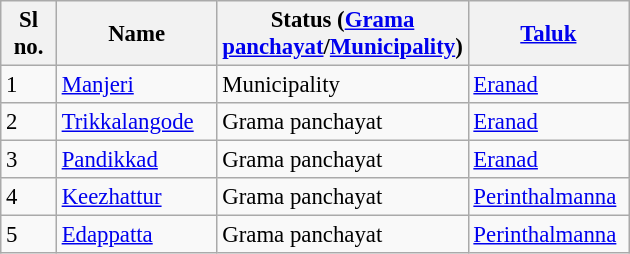<table class="wikitable sortable" style="font-size: 95%;">
<tr>
<th width="30px">Sl no.</th>
<th width="100px">Name</th>
<th width="130px">Status (<a href='#'>Grama panchayat</a>/<a href='#'>Municipality</a>)</th>
<th width="100px"><a href='#'>Taluk</a></th>
</tr>
<tr>
<td>1</td>
<td><a href='#'>Manjeri</a></td>
<td>Municipality</td>
<td><a href='#'>Eranad</a></td>
</tr>
<tr>
<td>2</td>
<td><a href='#'>Trikkalangode</a></td>
<td>Grama panchayat</td>
<td><a href='#'>Eranad</a></td>
</tr>
<tr>
<td>3</td>
<td><a href='#'>Pandikkad</a></td>
<td>Grama panchayat</td>
<td><a href='#'>Eranad</a></td>
</tr>
<tr>
<td>4</td>
<td><a href='#'>Keezhattur</a></td>
<td>Grama panchayat</td>
<td><a href='#'>Perinthalmanna</a></td>
</tr>
<tr>
<td>5</td>
<td><a href='#'>Edappatta</a></td>
<td>Grama panchayat</td>
<td><a href='#'>Perinthalmanna</a></td>
</tr>
</table>
